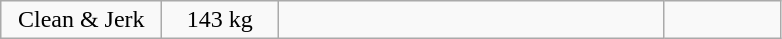<table class = "wikitable" style="text-align:center;">
<tr>
<td width=100>Clean & Jerk</td>
<td width=70>143 kg</td>
<td width=250 align=left></td>
<td width=70></td>
</tr>
</table>
